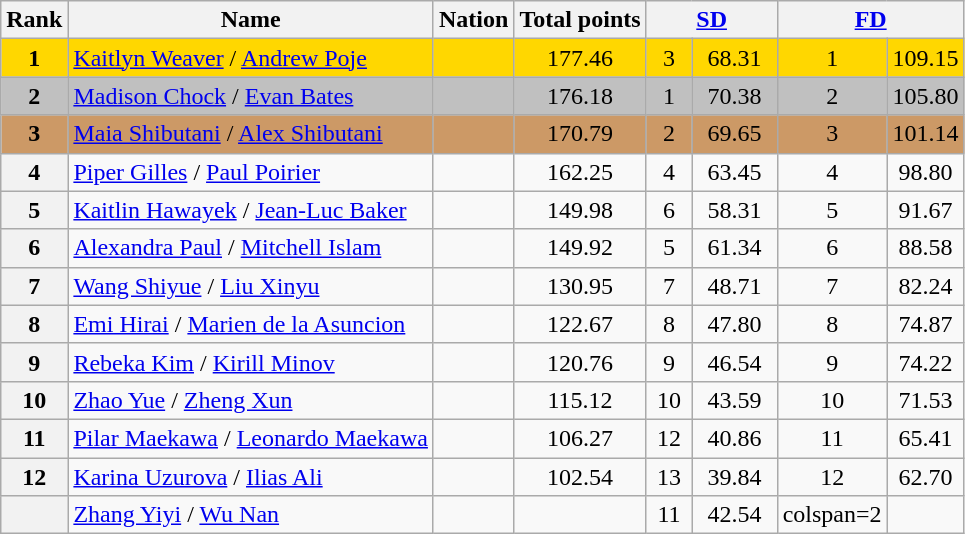<table class="wikitable sortable">
<tr>
<th>Rank</th>
<th>Name</th>
<th>Nation</th>
<th>Total points</th>
<th colspan="2" width="80px"><a href='#'>SD</a></th>
<th colspan="2" width="80px"><a href='#'>FD</a></th>
</tr>
<tr bgcolor="gold">
<td align="center"><strong>1</strong></td>
<td><a href='#'>Kaitlyn Weaver</a> / <a href='#'>Andrew Poje</a></td>
<td></td>
<td align="center">177.46</td>
<td align="center">3</td>
<td align="center">68.31</td>
<td align="center">1</td>
<td align="center">109.15</td>
</tr>
<tr bgcolor="silver">
<td align="center"><strong>2</strong></td>
<td><a href='#'>Madison Chock</a> / <a href='#'>Evan Bates</a></td>
<td></td>
<td align="center">176.18</td>
<td align="center">1</td>
<td align="center">70.38</td>
<td align="center">2</td>
<td align="center">105.80</td>
</tr>
<tr bgcolor="#cc9966">
<td align="center"><strong>3</strong></td>
<td><a href='#'>Maia Shibutani</a> / <a href='#'>Alex Shibutani</a></td>
<td></td>
<td align="center">170.79</td>
<td align="center">2</td>
<td align="center">69.65</td>
<td align="center">3</td>
<td align="center">101.14</td>
</tr>
<tr>
<th>4</th>
<td><a href='#'>Piper Gilles</a> / <a href='#'>Paul Poirier</a></td>
<td></td>
<td align="center">162.25</td>
<td align="center">4</td>
<td align="center">63.45</td>
<td align="center">4</td>
<td align="center">98.80</td>
</tr>
<tr>
<th>5</th>
<td><a href='#'>Kaitlin Hawayek</a> / <a href='#'>Jean-Luc Baker</a></td>
<td></td>
<td align="center">149.98</td>
<td align="center">6</td>
<td align="center">58.31</td>
<td align="center">5</td>
<td align="center">91.67</td>
</tr>
<tr>
<th>6</th>
<td><a href='#'>Alexandra Paul</a> / <a href='#'>Mitchell Islam</a></td>
<td></td>
<td align="center">149.92</td>
<td align="center">5</td>
<td align="center">61.34</td>
<td align="center">6</td>
<td align="center">88.58</td>
</tr>
<tr>
<th>7</th>
<td><a href='#'>Wang Shiyue</a> / <a href='#'>Liu Xinyu</a></td>
<td></td>
<td align="center">130.95</td>
<td align="center">7</td>
<td align="center">48.71</td>
<td align="center">7</td>
<td align="center">82.24</td>
</tr>
<tr>
<th>8</th>
<td><a href='#'>Emi Hirai</a> / <a href='#'>Marien de la Asuncion</a></td>
<td></td>
<td align="center">122.67</td>
<td align="center">8</td>
<td align="center">47.80</td>
<td align="center">8</td>
<td align="center">74.87</td>
</tr>
<tr>
<th>9</th>
<td><a href='#'>Rebeka Kim</a> / <a href='#'>Kirill Minov</a></td>
<td></td>
<td align="center">120.76</td>
<td align="center">9</td>
<td align="center">46.54</td>
<td align="center">9</td>
<td align="center">74.22</td>
</tr>
<tr>
<th>10</th>
<td><a href='#'>Zhao Yue</a> / <a href='#'>Zheng Xun</a></td>
<td></td>
<td align="center">115.12</td>
<td align="center">10</td>
<td align="center">43.59</td>
<td align="center">10</td>
<td align="center">71.53</td>
</tr>
<tr>
<th>11</th>
<td><a href='#'>Pilar Maekawa</a> / <a href='#'>Leonardo Maekawa</a></td>
<td></td>
<td align="center">106.27</td>
<td align="center">12</td>
<td align="center">40.86</td>
<td align="center">11</td>
<td align="center">65.41</td>
</tr>
<tr>
<th>12</th>
<td><a href='#'>Karina Uzurova</a> / <a href='#'>Ilias Ali</a></td>
<td></td>
<td align="center">102.54</td>
<td align="center">13</td>
<td align="center">39.84</td>
<td align="center">12</td>
<td align="center">62.70</td>
</tr>
<tr>
<th></th>
<td><a href='#'>Zhang Yiyi</a> / <a href='#'>Wu Nan</a></td>
<td></td>
<td></td>
<td align="center">11</td>
<td align="center">42.54</td>
<td>colspan=2 </td>
</tr>
</table>
